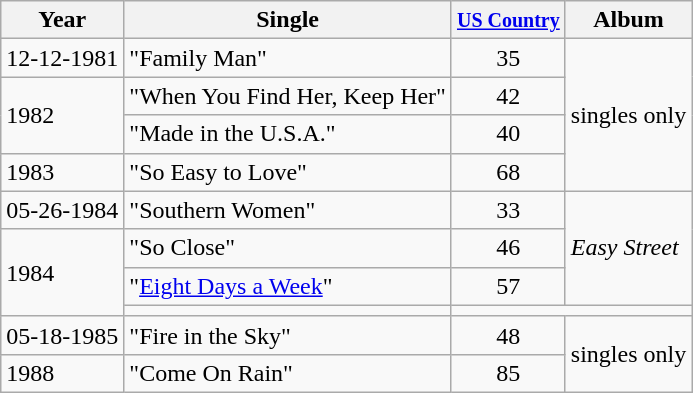<table class="wikitable">
<tr>
<th>Year</th>
<th>Single</th>
<th><small><a href='#'>US Country</a></small></th>
<th>Album</th>
</tr>
<tr>
<td>12-12-1981</td>
<td>"Family Man"</td>
<td style="text-align:center;">35</td>
<td rowspan="4">singles only</td>
</tr>
<tr>
<td rowspan="2">1982</td>
<td>"When You Find Her, Keep Her"</td>
<td style="text-align:center;">42</td>
</tr>
<tr>
<td>"Made in the U.S.A."</td>
<td style="text-align:center;">40</td>
</tr>
<tr>
<td>1983</td>
<td>"So Easy to Love"</td>
<td style="text-align:center;">68</td>
</tr>
<tr>
<td>05-26-1984</td>
<td>"Southern Women"</td>
<td style="text-align:center;">33</td>
<td rowspan="3"><em>Easy Street</em></td>
</tr>
<tr>
<td rowspan="3">1984</td>
<td>"So Close"</td>
<td style="text-align:center;">46</td>
</tr>
<tr>
<td>"<a href='#'>Eight Days a Week</a>"</td>
<td style="text-align:center;">57</td>
</tr>
<tr>
<td></td>
</tr>
<tr>
<td>05-18-1985</td>
<td>"Fire in the Sky"</td>
<td style="text-align:center;">48</td>
<td rowspan="2">singles only</td>
</tr>
<tr>
<td>1988</td>
<td>"Come On Rain"</td>
<td style="text-align:center;">85</td>
</tr>
</table>
